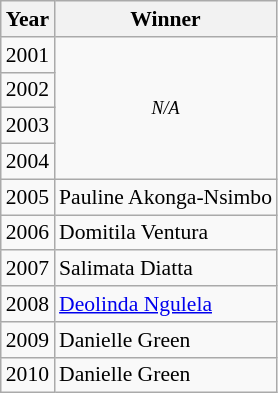<table class=wikitable style="font-size:90%;">
<tr>
<th>Year</th>
<th>Winner</th>
</tr>
<tr>
<td>2001</td>
<td colspan=1 rowspan=4 align=center><small> <em>N/A</em> </small></td>
</tr>
<tr>
<td>2002</td>
</tr>
<tr>
<td>2003</td>
</tr>
<tr>
<td>2004</td>
</tr>
<tr>
<td>2005</td>
<td> Pauline Akonga-Nsimbo</td>
</tr>
<tr>
<td>2006</td>
<td> Domitila Ventura</td>
</tr>
<tr>
<td>2007</td>
<td> Salimata Diatta</td>
</tr>
<tr>
<td>2008</td>
<td> <a href='#'>Deolinda Ngulela</a></td>
</tr>
<tr>
<td>2009</td>
<td> Danielle Green</td>
</tr>
<tr>
<td>2010</td>
<td> Danielle Green</td>
</tr>
</table>
